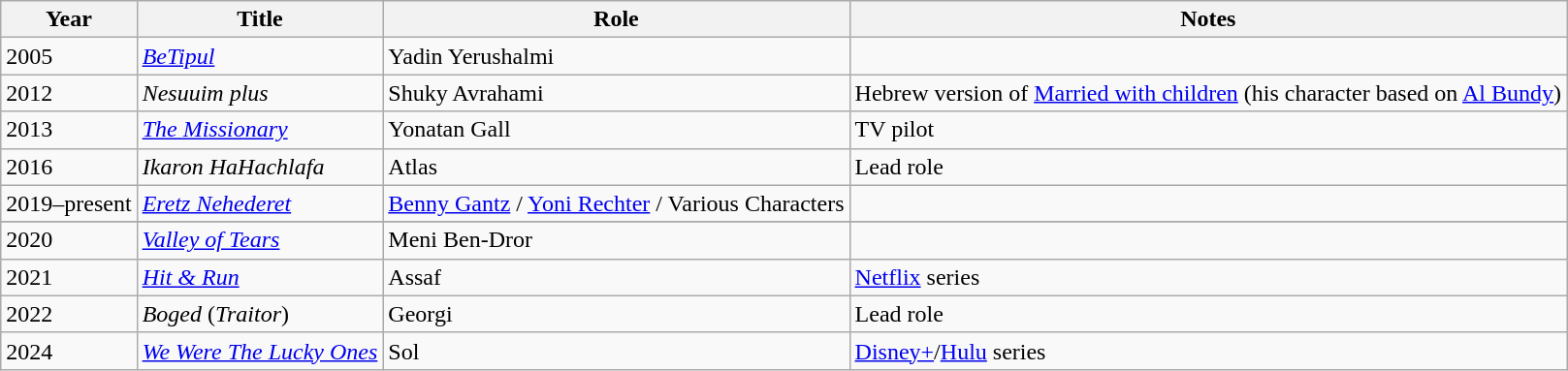<table class="wikitable sortable">
<tr>
<th>Year</th>
<th>Title</th>
<th>Role</th>
<th>Notes</th>
</tr>
<tr>
<td>2005</td>
<td><em><a href='#'>BeTipul</a></em></td>
<td>Yadin Yerushalmi</td>
<td></td>
</tr>
<tr>
<td>2012</td>
<td><em>Nesuuim plus</em></td>
<td>Shuky Avrahami</td>
<td>Hebrew version of <a href='#'>Married with children</a> (his character based on <a href='#'>Al Bundy</a>)</td>
</tr>
<tr>
<td>2013</td>
<td><em><a href='#'>The Missionary</a></em></td>
<td>Yonatan Gall</td>
<td>TV pilot</td>
</tr>
<tr>
<td>2016</td>
<td><em>Ikaron HaHachlafa</em></td>
<td>Atlas</td>
<td>Lead role</td>
</tr>
<tr>
<td>2019–present</td>
<td><em><a href='#'>Eretz Nehederet</a></em></td>
<td><a href='#'>Benny Gantz</a> / <a href='#'>Yoni Rechter</a> / Various Characters</td>
<td></td>
</tr>
<tr>
</tr>
<tr>
<td>2020</td>
<td><em><a href='#'>Valley of Tears</a></em></td>
<td>Meni Ben-Dror</td>
<td></td>
</tr>
<tr>
<td>2021</td>
<td><em><a href='#'>Hit & Run</a></em></td>
<td>Assaf</td>
<td><a href='#'>Netflix</a> series</td>
</tr>
<tr>
<td>2022</td>
<td><em>Boged</em> (<em>Traitor</em>)</td>
<td>Georgi</td>
<td>Lead role</td>
</tr>
<tr>
<td>2024</td>
<td><em><a href='#'>We Were The Lucky Ones</a></em></td>
<td>Sol</td>
<td><a href='#'>Disney+</a>/<a href='#'>Hulu</a> series</td>
</tr>
</table>
